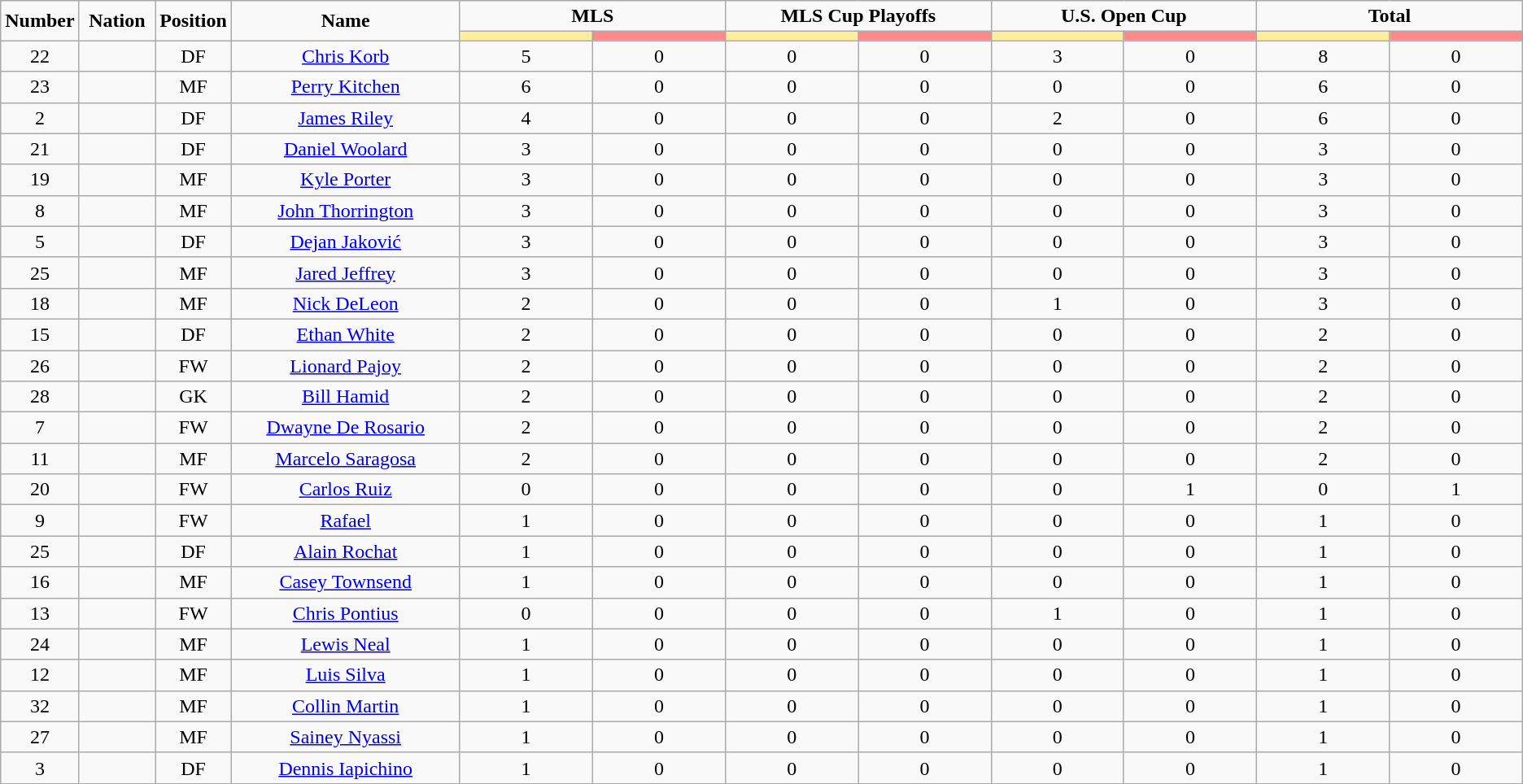<table class="wikitable" style="font-size: 100%; text-align: center;">
<tr>
<td rowspan=2 width="5%" align=center><strong>Number</strong></td>
<td rowspan=2 width="5%" align=center><strong>Nation</strong></td>
<td rowspan=2 width="5%" align=center><strong>Position</strong></td>
<td rowspan=2 width="15%" align=center><strong>Name</strong></td>
<td colspan=2 align=center><strong>MLS</strong></td>
<td colspan=2 align=center><strong>MLS Cup Playoffs</strong></td>
<td colspan=2 align=center><strong>U.S. Open Cup</strong></td>
<td colspan=2 align=center><strong>Total</strong></td>
</tr>
<tr>
<th width=60 style="background: #FFEE99"></th>
<th width=60 style="background: #FF8888"></th>
<th width=60 style="background: #FFEE99"></th>
<th width=60 style="background: #FF8888"></th>
<th width=60 style="background: #FFEE99"></th>
<th width=60 style="background: #FF8888"></th>
<th width=60 style="background: #FFEE99"></th>
<th width=60 style="background: #FF8888"></th>
</tr>
<tr>
<td>22</td>
<td></td>
<td>DF</td>
<td><a href='#'>Chris Korb</a></td>
<td>5</td>
<td>0</td>
<td>0</td>
<td>0</td>
<td>3</td>
<td>0</td>
<td>8</td>
<td>0</td>
</tr>
<tr>
<td>23</td>
<td></td>
<td>MF</td>
<td><a href='#'>Perry Kitchen</a></td>
<td>6</td>
<td>0</td>
<td>0</td>
<td>0</td>
<td>0</td>
<td>0</td>
<td>6</td>
<td>0</td>
</tr>
<tr>
<td>2</td>
<td></td>
<td>DF</td>
<td><a href='#'>James Riley</a></td>
<td>4</td>
<td>0</td>
<td>0</td>
<td>0</td>
<td>2</td>
<td>0</td>
<td>6</td>
<td>0</td>
</tr>
<tr>
<td>21</td>
<td></td>
<td>DF</td>
<td><a href='#'>Daniel Woolard</a></td>
<td>3</td>
<td>0</td>
<td>0</td>
<td>0</td>
<td>0</td>
<td>0</td>
<td>3</td>
<td>0</td>
</tr>
<tr>
<td>19</td>
<td></td>
<td>MF</td>
<td><a href='#'>Kyle Porter</a></td>
<td>3</td>
<td>0</td>
<td>0</td>
<td>0</td>
<td>0</td>
<td>0</td>
<td>3</td>
<td>0</td>
</tr>
<tr>
<td>8</td>
<td></td>
<td>MF</td>
<td><a href='#'>John Thorrington</a></td>
<td>3</td>
<td>0</td>
<td>0</td>
<td>0</td>
<td>0</td>
<td>0</td>
<td>3</td>
<td>0</td>
</tr>
<tr>
<td>5</td>
<td></td>
<td>DF</td>
<td><a href='#'>Dejan Jaković</a></td>
<td>3</td>
<td>0</td>
<td>0</td>
<td>0</td>
<td>0</td>
<td>0</td>
<td>3</td>
<td>0</td>
</tr>
<tr>
<td>25</td>
<td></td>
<td>MF</td>
<td><a href='#'>Jared Jeffrey</a></td>
<td>3</td>
<td>0</td>
<td>0</td>
<td>0</td>
<td>0</td>
<td>0</td>
<td>3</td>
<td>0</td>
</tr>
<tr>
<td>18</td>
<td></td>
<td>MF</td>
<td><a href='#'>Nick DeLeon</a></td>
<td>2</td>
<td>0</td>
<td>0</td>
<td>0</td>
<td>1</td>
<td>0</td>
<td>3</td>
<td>0</td>
</tr>
<tr>
<td>15</td>
<td></td>
<td>DF</td>
<td><a href='#'>Ethan White</a></td>
<td>2</td>
<td>0</td>
<td>0</td>
<td>0</td>
<td>0</td>
<td>0</td>
<td>2</td>
<td>0</td>
</tr>
<tr>
<td>26</td>
<td></td>
<td>FW</td>
<td><a href='#'>Lionard Pajoy</a></td>
<td>2</td>
<td>0</td>
<td>0</td>
<td>0</td>
<td>0</td>
<td>0</td>
<td>2</td>
<td>0</td>
</tr>
<tr>
<td>28</td>
<td></td>
<td>GK</td>
<td><a href='#'>Bill Hamid</a></td>
<td>2</td>
<td>0</td>
<td>0</td>
<td>0</td>
<td>0</td>
<td>0</td>
<td>2</td>
<td>0</td>
</tr>
<tr>
<td>7</td>
<td></td>
<td>FW</td>
<td><a href='#'>Dwayne De Rosario</a></td>
<td>2</td>
<td>0</td>
<td>0</td>
<td>0</td>
<td>0</td>
<td>0</td>
<td>2</td>
<td>0</td>
</tr>
<tr>
<td>11</td>
<td></td>
<td>MF</td>
<td><a href='#'>Marcelo Saragosa</a></td>
<td>2</td>
<td>0</td>
<td>0</td>
<td>0</td>
<td>0</td>
<td>0</td>
<td>2</td>
<td>0</td>
</tr>
<tr>
<td>20</td>
<td></td>
<td>FW</td>
<td><a href='#'>Carlos Ruiz</a></td>
<td>0</td>
<td>0</td>
<td>0</td>
<td>0</td>
<td>0</td>
<td>1</td>
<td>0</td>
<td>1</td>
</tr>
<tr>
<td>9</td>
<td></td>
<td>FW</td>
<td><a href='#'>Rafael</a></td>
<td>1</td>
<td>0</td>
<td>0</td>
<td>0</td>
<td>0</td>
<td>0</td>
<td>1</td>
<td>0</td>
</tr>
<tr>
<td>25</td>
<td></td>
<td>DF</td>
<td><a href='#'>Alain Rochat</a></td>
<td>1</td>
<td>0</td>
<td>0</td>
<td>0</td>
<td>0</td>
<td>0</td>
<td>1</td>
<td>0</td>
</tr>
<tr>
<td>16</td>
<td></td>
<td>MF</td>
<td><a href='#'>Casey Townsend</a></td>
<td>1</td>
<td>0</td>
<td>0</td>
<td>0</td>
<td>0</td>
<td>0</td>
<td>1</td>
<td>0</td>
</tr>
<tr>
<td>13</td>
<td></td>
<td>FW</td>
<td><a href='#'>Chris Pontius</a></td>
<td>0</td>
<td>0</td>
<td>0</td>
<td>0</td>
<td>1</td>
<td>0</td>
<td>1</td>
<td>0</td>
</tr>
<tr>
<td>24</td>
<td></td>
<td>MF</td>
<td><a href='#'>Lewis Neal</a></td>
<td>1</td>
<td>0</td>
<td>0</td>
<td>0</td>
<td>0</td>
<td>0</td>
<td>1</td>
<td>0</td>
</tr>
<tr>
<td>12</td>
<td></td>
<td>MF</td>
<td><a href='#'>Luis Silva</a></td>
<td>1</td>
<td>0</td>
<td>0</td>
<td>0</td>
<td>0</td>
<td>0</td>
<td>1</td>
<td>0</td>
</tr>
<tr>
<td>32</td>
<td></td>
<td>MF</td>
<td><a href='#'>Collin Martin</a></td>
<td>1</td>
<td>0</td>
<td>0</td>
<td>0</td>
<td>0</td>
<td>0</td>
<td>1</td>
<td>0</td>
</tr>
<tr>
<td>27</td>
<td></td>
<td>MF</td>
<td><a href='#'>Sainey Nyassi</a></td>
<td>1</td>
<td>0</td>
<td>0</td>
<td>0</td>
<td>0</td>
<td>0</td>
<td>1</td>
<td>0</td>
</tr>
<tr>
<td>3</td>
<td></td>
<td>DF</td>
<td><a href='#'>Dennis Iapichino</a></td>
<td>1</td>
<td>0</td>
<td>0</td>
<td>0</td>
<td>0</td>
<td>0</td>
<td>1</td>
<td>0</td>
</tr>
</table>
